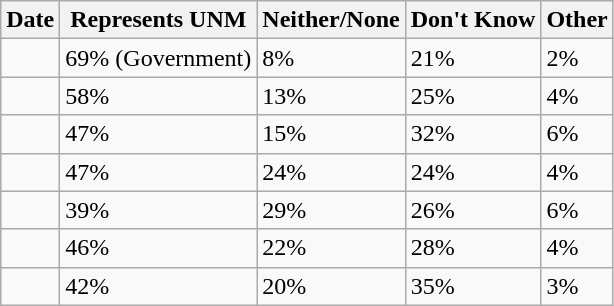<table class="wikitable sortable">
<tr>
<th>Date</th>
<th>Represents UNM</th>
<th>Neither/None</th>
<th>Don't Know</th>
<th>Other</th>
</tr>
<tr>
<td></td>
<td>69% (Government)</td>
<td>8%</td>
<td>21%</td>
<td>2%</td>
</tr>
<tr>
<td></td>
<td>58%</td>
<td>13%</td>
<td>25%</td>
<td>4%</td>
</tr>
<tr>
<td></td>
<td>47%</td>
<td>15%</td>
<td>32%</td>
<td>6%</td>
</tr>
<tr>
<td></td>
<td>47%</td>
<td>24%</td>
<td>24%</td>
<td>4%</td>
</tr>
<tr>
<td></td>
<td>39%</td>
<td>29%</td>
<td>26%</td>
<td>6%</td>
</tr>
<tr>
<td></td>
<td>46%</td>
<td>22%</td>
<td>28%</td>
<td>4%</td>
</tr>
<tr>
<td></td>
<td>42%</td>
<td>20%</td>
<td>35%</td>
<td>3%</td>
</tr>
</table>
